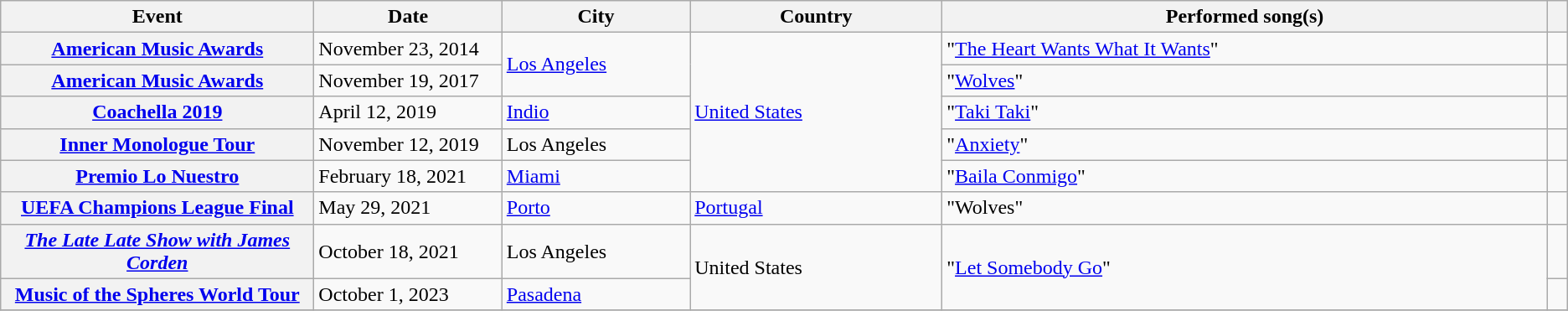<table class="wikitable sortable plainrowheaders">
<tr>
<th style="width:20%;">Event</th>
<th style="width:12%;">Date</th>
<th style="width:12%;">City</th>
<th>Country</th>
<th>Performed song(s)</th>
<th scope="col" class=""></th>
</tr>
<tr>
<th scope="row"><a href='#'>American Music Awards</a></th>
<td>November 23, 2014</td>
<td rowspan="2"><a href='#'>Los Angeles</a></td>
<td rowspan="5"><a href='#'>United States</a></td>
<td>"<a href='#'>The Heart Wants What It Wants</a>"</td>
<td style="text-align:center;"></td>
</tr>
<tr>
<th scope="row"><a href='#'>American Music Awards</a></th>
<td>November 19, 2017</td>
<td>"<a href='#'>Wolves</a>"</td>
<td style="text-align:center;"></td>
</tr>
<tr>
<th scope="row"><a href='#'>Coachella 2019</a></th>
<td>April 12, 2019</td>
<td><a href='#'>Indio</a></td>
<td>"<a href='#'>Taki Taki</a>"</td>
<td style="text-align:center;"></td>
</tr>
<tr>
<th scope="row"><a href='#'>Inner Monologue Tour</a></th>
<td>November 12, 2019</td>
<td>Los Angeles</td>
<td>"<a href='#'>Anxiety</a>"</td>
<td style="text-align:center;"></td>
</tr>
<tr>
<th scope="row"><a href='#'>Premio Lo Nuestro</a></th>
<td>February 18, 2021</td>
<td><a href='#'>Miami</a></td>
<td>"<a href='#'>Baila Conmigo</a>"</td>
<td style="text-align:center;"></td>
</tr>
<tr>
<th scope="row"><a href='#'>UEFA Champions League Final</a></th>
<td>May 29, 2021</td>
<td><a href='#'>Porto</a></td>
<td><a href='#'>Portugal</a></td>
<td>"Wolves"</td>
<td style="text-align:center;"></td>
</tr>
<tr>
<th scope="row"><em><a href='#'>The Late Late Show with James Corden</a></em></th>
<td>October 18, 2021</td>
<td>Los Angeles</td>
<td rowspan="2">United States</td>
<td rowspan="2">"<a href='#'>Let Somebody Go</a>"</td>
<td style="text-align:center;"></td>
</tr>
<tr>
<th scope="row"><a href='#'>Music of the Spheres World Tour</a></th>
<td>October 1, 2023</td>
<td><a href='#'>Pasadena</a></td>
<td style="text-align:center;"></td>
</tr>
<tr>
</tr>
</table>
